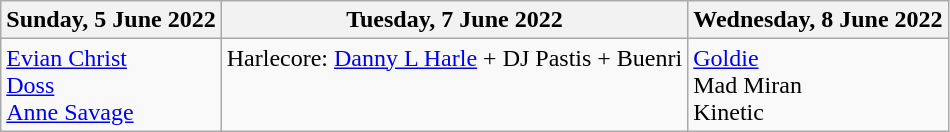<table class="wikitable">
<tr>
<th>Sunday, 5 June 2022</th>
<th>Tuesday, 7 June 2022</th>
<th>Wednesday, 8 June 2022</th>
</tr>
<tr valign="top">
<td><a href='#'>Evian Christ</a><br><a href='#'>Doss</a><br><a href='#'>Anne Savage</a></td>
<td>Harlecore: <a href='#'>Danny L Harle</a> + DJ Pastis + Buenri</td>
<td><a href='#'>Goldie</a><br>Mad Miran<br>Kinetic</td>
</tr>
</table>
